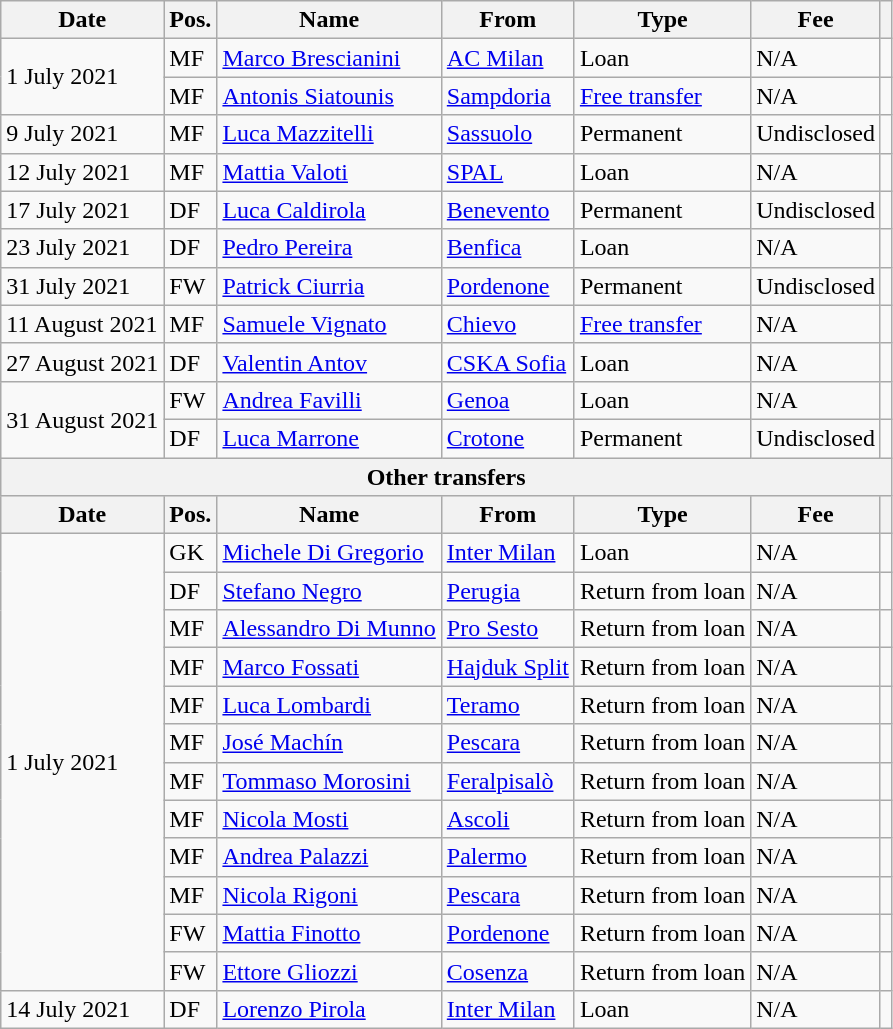<table class="wikitable">
<tr>
<th>Date</th>
<th>Pos.</th>
<th>Name</th>
<th>From</th>
<th>Type</th>
<th>Fee</th>
<th></th>
</tr>
<tr>
<td rowspan="2">1 July 2021</td>
<td>MF</td>
<td> <a href='#'>Marco Brescianini</a></td>
<td><a href='#'>AC Milan</a></td>
<td>Loan</td>
<td>N/A</td>
<td></td>
</tr>
<tr>
<td>MF</td>
<td> <a href='#'>Antonis Siatounis</a></td>
<td><a href='#'>Sampdoria</a></td>
<td><a href='#'>Free transfer</a></td>
<td>N/A</td>
<td></td>
</tr>
<tr>
<td>9 July 2021</td>
<td>MF</td>
<td> <a href='#'>Luca Mazzitelli</a></td>
<td><a href='#'>Sassuolo</a></td>
<td>Permanent</td>
<td>Undisclosed</td>
<td></td>
</tr>
<tr>
<td>12 July 2021</td>
<td>MF</td>
<td> <a href='#'>Mattia Valoti</a></td>
<td><a href='#'>SPAL</a></td>
<td>Loan</td>
<td>N/A</td>
<td></td>
</tr>
<tr>
<td>17 July 2021</td>
<td>DF</td>
<td> <a href='#'>Luca Caldirola</a></td>
<td><a href='#'>Benevento</a></td>
<td>Permanent</td>
<td>Undisclosed</td>
<td></td>
</tr>
<tr>
<td>23 July 2021</td>
<td>DF</td>
<td> <a href='#'>Pedro Pereira</a></td>
<td> <a href='#'>Benfica</a></td>
<td>Loan</td>
<td>N/A</td>
<td></td>
</tr>
<tr>
<td>31 July 2021</td>
<td>FW</td>
<td> <a href='#'>Patrick Ciurria</a></td>
<td><a href='#'>Pordenone</a></td>
<td>Permanent</td>
<td>Undisclosed</td>
<td></td>
</tr>
<tr>
<td>11 August 2021</td>
<td>MF</td>
<td> <a href='#'>Samuele Vignato</a></td>
<td><a href='#'>Chievo</a></td>
<td><a href='#'>Free transfer</a></td>
<td>N/A</td>
<td></td>
</tr>
<tr>
<td>27 August 2021</td>
<td>DF</td>
<td> <a href='#'>Valentin Antov</a></td>
<td> <a href='#'>CSKA Sofia</a></td>
<td>Loan</td>
<td>N/A</td>
<td></td>
</tr>
<tr>
<td rowspan="2">31 August 2021</td>
<td>FW</td>
<td> <a href='#'>Andrea Favilli</a></td>
<td><a href='#'>Genoa</a></td>
<td>Loan</td>
<td>N/A</td>
<td></td>
</tr>
<tr>
<td>DF</td>
<td> <a href='#'>Luca Marrone</a></td>
<td><a href='#'>Crotone</a></td>
<td>Permanent</td>
<td>Undisclosed</td>
<td></td>
</tr>
<tr>
<th colspan="7">Other transfers</th>
</tr>
<tr>
<th>Date</th>
<th>Pos.</th>
<th>Name</th>
<th>From</th>
<th>Type</th>
<th>Fee</th>
<th></th>
</tr>
<tr>
<td rowspan="12">1 July 2021</td>
<td>GK</td>
<td> <a href='#'>Michele Di Gregorio</a></td>
<td><a href='#'>Inter Milan</a></td>
<td>Loan</td>
<td>N/A</td>
<td></td>
</tr>
<tr>
<td>DF</td>
<td> <a href='#'>Stefano Negro</a></td>
<td><a href='#'>Perugia</a></td>
<td>Return from loan</td>
<td>N/A</td>
<td></td>
</tr>
<tr>
<td>MF</td>
<td> <a href='#'>Alessandro Di Munno</a></td>
<td><a href='#'>Pro Sesto</a></td>
<td>Return from loan</td>
<td>N/A</td>
<td></td>
</tr>
<tr>
<td>MF</td>
<td> <a href='#'>Marco Fossati</a></td>
<td> <a href='#'>Hajduk Split</a></td>
<td>Return from loan</td>
<td>N/A</td>
<td></td>
</tr>
<tr>
<td>MF</td>
<td> <a href='#'>Luca Lombardi</a></td>
<td><a href='#'>Teramo</a></td>
<td>Return from loan</td>
<td>N/A</td>
<td></td>
</tr>
<tr>
<td>MF</td>
<td> <a href='#'>José Machín</a></td>
<td><a href='#'>Pescara</a></td>
<td>Return from loan</td>
<td>N/A</td>
<td></td>
</tr>
<tr>
<td>MF</td>
<td> <a href='#'>Tommaso Morosini</a></td>
<td><a href='#'>Feralpisalò</a></td>
<td>Return from loan</td>
<td>N/A</td>
<td></td>
</tr>
<tr>
<td>MF</td>
<td> <a href='#'>Nicola Mosti</a></td>
<td><a href='#'>Ascoli</a></td>
<td>Return from loan</td>
<td>N/A</td>
<td></td>
</tr>
<tr>
<td>MF</td>
<td> <a href='#'>Andrea Palazzi</a></td>
<td><a href='#'>Palermo</a></td>
<td>Return from loan</td>
<td>N/A</td>
<td></td>
</tr>
<tr>
<td>MF</td>
<td> <a href='#'>Nicola Rigoni</a></td>
<td><a href='#'>Pescara</a></td>
<td>Return from loan</td>
<td>N/A</td>
<td></td>
</tr>
<tr>
<td>FW</td>
<td> <a href='#'>Mattia Finotto</a></td>
<td><a href='#'>Pordenone</a></td>
<td>Return from loan</td>
<td>N/A</td>
<td></td>
</tr>
<tr>
<td>FW</td>
<td> <a href='#'>Ettore Gliozzi</a></td>
<td><a href='#'>Cosenza</a></td>
<td>Return from loan</td>
<td>N/A</td>
<td></td>
</tr>
<tr>
<td>14 July 2021</td>
<td>DF</td>
<td> <a href='#'>Lorenzo Pirola</a></td>
<td><a href='#'>Inter Milan</a></td>
<td>Loan</td>
<td>N/A</td>
<td></td>
</tr>
</table>
